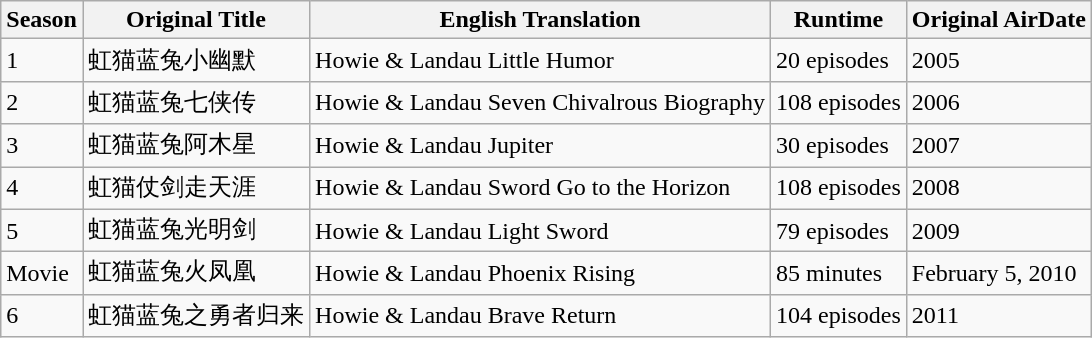<table class ="wikitable">
<tr>
<th>Season</th>
<th>Original Title</th>
<th>English Translation</th>
<th>Runtime</th>
<th>Original AirDate</th>
</tr>
<tr>
<td>1</td>
<td>虹猫蓝兔小幽默</td>
<td>Howie & Landau Little Humor</td>
<td>20 episodes</td>
<td>2005</td>
</tr>
<tr>
<td>2</td>
<td>虹猫蓝兔七侠传</td>
<td>Howie & Landau Seven Chivalrous Biography</td>
<td>108 episodes</td>
<td>2006</td>
</tr>
<tr>
<td>3</td>
<td>虹猫蓝兔阿木星</td>
<td>Howie & Landau Jupiter</td>
<td>30 episodes</td>
<td>2007</td>
</tr>
<tr>
<td>4</td>
<td>虹猫仗剑走天涯</td>
<td>Howie & Landau Sword Go to the Horizon </td>
<td>108 episodes</td>
<td>2008</td>
</tr>
<tr>
<td>5</td>
<td>虹猫蓝兔光明剑</td>
<td>Howie & Landau Light Sword </td>
<td>79 episodes</td>
<td>2009</td>
</tr>
<tr>
<td>Movie</td>
<td>虹猫蓝兔火凤凰</td>
<td>Howie & Landau Phoenix Rising</td>
<td>85 minutes</td>
<td>February 5, 2010</td>
</tr>
<tr>
<td>6</td>
<td>虹猫蓝兔之勇者归来</td>
<td>Howie & Landau Brave Return</td>
<td>104 episodes</td>
<td>2011</td>
</tr>
</table>
